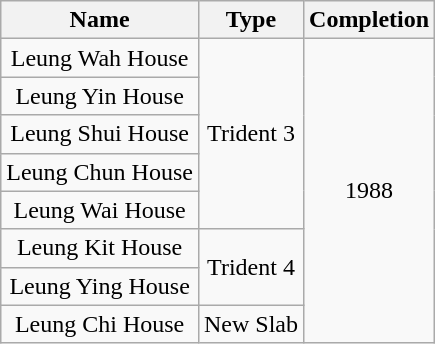<table class="wikitable" style="text-align: center">
<tr>
<th>Name</th>
<th>Type</th>
<th>Completion</th>
</tr>
<tr>
<td>Leung Wah House</td>
<td rowspan="5">Trident 3</td>
<td rowspan="8">1988</td>
</tr>
<tr>
<td>Leung Yin House</td>
</tr>
<tr>
<td>Leung Shui House</td>
</tr>
<tr>
<td>Leung Chun House</td>
</tr>
<tr>
<td>Leung Wai House</td>
</tr>
<tr>
<td>Leung Kit House</td>
<td rowspan="2">Trident 4</td>
</tr>
<tr>
<td>Leung Ying House</td>
</tr>
<tr>
<td>Leung Chi House</td>
<td>New Slab</td>
</tr>
</table>
